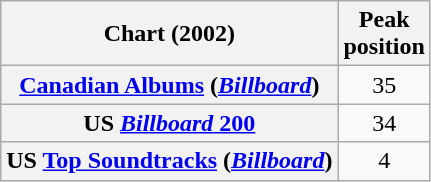<table class="wikitable plainrowheaders sortable">
<tr>
<th>Chart (2002)</th>
<th>Peak<br>position</th>
</tr>
<tr>
<th scope="row"><a href='#'>Canadian Albums</a> (<a href='#'><em>Billboard</em></a>)</th>
<td align="center">35</td>
</tr>
<tr>
<th scope="row">US <a href='#'><em>Billboard</em> 200</a></th>
<td align="center">34</td>
</tr>
<tr>
<th scope="row">US <a href='#'>Top Soundtracks</a> (<em><a href='#'>Billboard</a></em>)</th>
<td align="center">4</td>
</tr>
</table>
